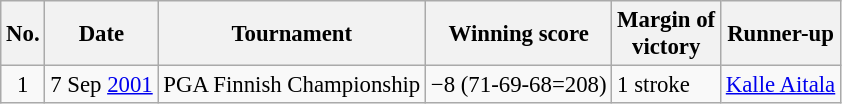<table class="wikitable" style="font-size:95%;">
<tr>
<th>No.</th>
<th>Date</th>
<th>Tournament</th>
<th>Winning score</th>
<th>Margin of<br>victory</th>
<th>Runner-up</th>
</tr>
<tr>
<td align=center>1</td>
<td align=right>7 Sep <a href='#'>2001</a></td>
<td>PGA Finnish Championship</td>
<td>−8 (71-69-68=208)</td>
<td>1 stroke</td>
<td> <a href='#'>Kalle Aitala</a></td>
</tr>
</table>
